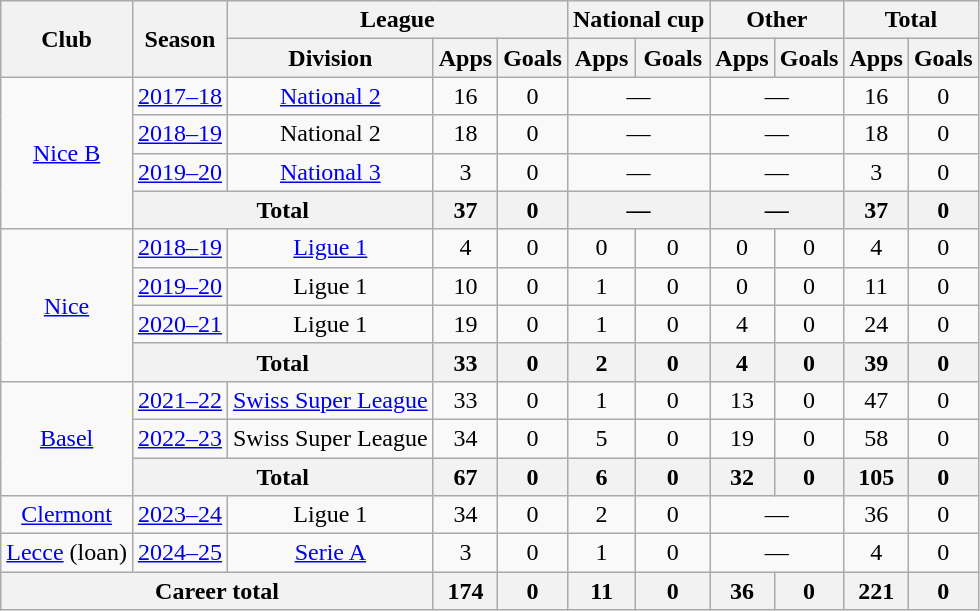<table class="wikitable" style="text-align:center">
<tr>
<th rowspan="2">Club</th>
<th rowspan="2">Season</th>
<th colspan="3">League</th>
<th colspan="2">National cup</th>
<th colspan="2">Other</th>
<th colspan="2">Total</th>
</tr>
<tr>
<th>Division</th>
<th>Apps</th>
<th>Goals</th>
<th>Apps</th>
<th>Goals</th>
<th>Apps</th>
<th>Goals</th>
<th>Apps</th>
<th>Goals</th>
</tr>
<tr>
<td rowspan="4"><a href='#'>Nice B</a></td>
<td><a href='#'>2017–18</a></td>
<td><a href='#'>National 2</a></td>
<td>16</td>
<td>0</td>
<td colspan="2">—</td>
<td colspan="2">—</td>
<td>16</td>
<td>0</td>
</tr>
<tr>
<td><a href='#'>2018–19</a></td>
<td>National 2</td>
<td>18</td>
<td>0</td>
<td colspan="2">—</td>
<td colspan="2">—</td>
<td>18</td>
<td>0</td>
</tr>
<tr>
<td><a href='#'>2019–20</a></td>
<td><a href='#'>National 3</a></td>
<td>3</td>
<td>0</td>
<td colspan="2">—</td>
<td colspan="2">—</td>
<td>3</td>
<td>0</td>
</tr>
<tr>
<th colspan="2">Total</th>
<th>37</th>
<th>0</th>
<th colspan="2">—</th>
<th colspan="2">—</th>
<th>37</th>
<th>0</th>
</tr>
<tr>
<td rowspan="4"><a href='#'>Nice</a></td>
<td><a href='#'>2018–19</a></td>
<td><a href='#'>Ligue 1</a></td>
<td>4</td>
<td>0</td>
<td>0</td>
<td>0</td>
<td>0</td>
<td>0</td>
<td>4</td>
<td>0</td>
</tr>
<tr>
<td><a href='#'>2019–20</a></td>
<td>Ligue 1</td>
<td>10</td>
<td>0</td>
<td>1</td>
<td>0</td>
<td>0</td>
<td>0</td>
<td>11</td>
<td>0</td>
</tr>
<tr>
<td><a href='#'>2020–21</a></td>
<td>Ligue 1</td>
<td>19</td>
<td>0</td>
<td>1</td>
<td>0</td>
<td>4</td>
<td>0</td>
<td>24</td>
<td>0</td>
</tr>
<tr>
<th colspan="2">Total</th>
<th>33</th>
<th>0</th>
<th>2</th>
<th>0</th>
<th>4</th>
<th>0</th>
<th>39</th>
<th>0</th>
</tr>
<tr>
<td rowspan="3"><a href='#'>Basel</a></td>
<td><a href='#'>2021–22</a></td>
<td><a href='#'>Swiss Super League</a></td>
<td>33</td>
<td>0</td>
<td>1</td>
<td>0</td>
<td>13</td>
<td>0</td>
<td>47</td>
<td>0</td>
</tr>
<tr>
<td><a href='#'>2022–23</a></td>
<td>Swiss Super League</td>
<td>34</td>
<td>0</td>
<td>5</td>
<td>0</td>
<td>19</td>
<td>0</td>
<td>58</td>
<td>0</td>
</tr>
<tr>
<th colspan="2">Total</th>
<th>67</th>
<th>0</th>
<th>6</th>
<th>0</th>
<th>32</th>
<th>0</th>
<th>105</th>
<th>0</th>
</tr>
<tr>
<td><a href='#'>Clermont</a></td>
<td><a href='#'>2023–24</a></td>
<td>Ligue 1</td>
<td>34</td>
<td>0</td>
<td>2</td>
<td>0</td>
<td colspan="2">—</td>
<td>36</td>
<td>0</td>
</tr>
<tr>
<td><a href='#'>Lecce</a> (loan)</td>
<td><a href='#'>2024–25</a></td>
<td><a href='#'>Serie A</a></td>
<td>3</td>
<td>0</td>
<td>1</td>
<td>0</td>
<td colspan="2">—</td>
<td>4</td>
<td>0</td>
</tr>
<tr>
<th colspan="3">Career total</th>
<th>174</th>
<th>0</th>
<th>11</th>
<th>0</th>
<th>36</th>
<th>0</th>
<th>221</th>
<th>0</th>
</tr>
</table>
